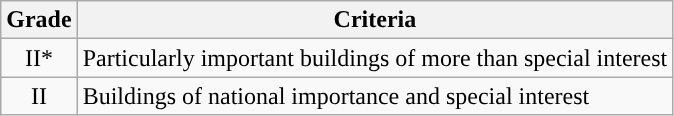<table class="wikitable">
<tr>
<th>Grade</th>
<th>Criteria</th>
</tr>
<tr>
<td align="center" >II*</td>
<td>Particularly important buildings of more than special interest</td>
</tr>
<tr>
<td align="center" >II</td>
<td>Buildings of national importance and special interest</td>
</tr>
</table>
